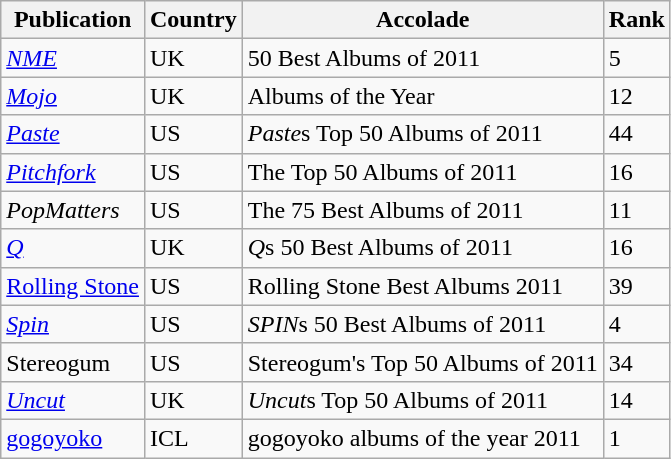<table class="wikitable">
<tr>
<th>Publication</th>
<th>Country</th>
<th>Accolade</th>
<th>Rank</th>
</tr>
<tr>
<td><em><a href='#'>NME</a></em></td>
<td>UK</td>
<td>50 Best Albums of 2011</td>
<td>5</td>
</tr>
<tr>
<td><em><a href='#'>Mojo</a></em></td>
<td>UK</td>
<td>Albums of the Year</td>
<td>12</td>
</tr>
<tr>
<td><em><a href='#'>Paste</a></em></td>
<td>US</td>
<td><em>Paste</em>s Top 50 Albums of 2011</td>
<td>44</td>
</tr>
<tr>
<td><a href='#'><em>Pitchfork</em></a></td>
<td>US</td>
<td>The Top 50 Albums of 2011</td>
<td>16</td>
</tr>
<tr>
<td><em>PopMatters</em></td>
<td>US</td>
<td>The 75 Best Albums of 2011</td>
<td>11</td>
</tr>
<tr>
<td><em><a href='#'>Q</a></em></td>
<td>UK</td>
<td><em>Q</em>s 50 Best Albums of 2011</td>
<td>16</td>
</tr>
<tr>
<td><a href='#'>Rolling Stone</a></td>
<td>US</td>
<td>Rolling Stone Best Albums 2011</td>
<td>39</td>
</tr>
<tr>
<td><em><a href='#'>Spin</a></em></td>
<td>US</td>
<td><em>SPIN</em>s 50 Best Albums of 2011</td>
<td>4</td>
</tr>
<tr>
<td>Stereogum</td>
<td>US</td>
<td>Stereogum's Top 50 Albums of 2011</td>
<td>34</td>
</tr>
<tr>
<td><em><a href='#'>Uncut</a></em></td>
<td>UK</td>
<td><em>Uncut</em>s Top 50 Albums of 2011</td>
<td>14</td>
</tr>
<tr>
<td><a href='#'>gogoyoko</a></td>
<td>ICL</td>
<td>gogoyoko albums of the year 2011</td>
<td>1</td>
</tr>
</table>
